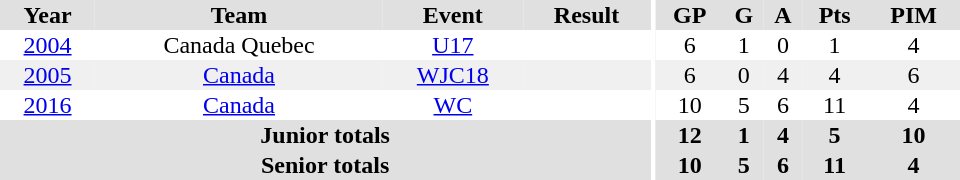<table border="0" cellpadding="1" cellspacing="0" ID="Table3" style="text-align:center; width:40em">
<tr ALIGN="centre" bgcolor="#e0e0e0">
<th>Year</th>
<th>Team</th>
<th>Event</th>
<th>Result</th>
<th rowspan="99" bgcolor="#ffffff"></th>
<th>GP</th>
<th>G</th>
<th>A</th>
<th>Pts</th>
<th>PIM</th>
</tr>
<tr>
<td><a href='#'>2004</a></td>
<td>Canada Quebec</td>
<td><a href='#'>U17</a></td>
<td></td>
<td>6</td>
<td>1</td>
<td>0</td>
<td>1</td>
<td>4</td>
</tr>
<tr bgcolor="#f0f0f0">
<td><a href='#'>2005</a></td>
<td><a href='#'>Canada</a></td>
<td><a href='#'>WJC18</a></td>
<td></td>
<td>6</td>
<td>0</td>
<td>4</td>
<td>4</td>
<td>6</td>
</tr>
<tr>
<td><a href='#'>2016</a></td>
<td><a href='#'>Canada</a></td>
<td><a href='#'>WC</a></td>
<td></td>
<td>10</td>
<td>5</td>
<td>6</td>
<td>11</td>
<td>4</td>
</tr>
<tr bgcolor="#e0e0e0">
<th colspan=4>Junior totals</th>
<th>12</th>
<th>1</th>
<th>4</th>
<th>5</th>
<th>10</th>
</tr>
<tr bgcolor="#e0e0e0">
<th colspan=4>Senior totals</th>
<th>10</th>
<th>5</th>
<th>6</th>
<th>11</th>
<th>4</th>
</tr>
</table>
